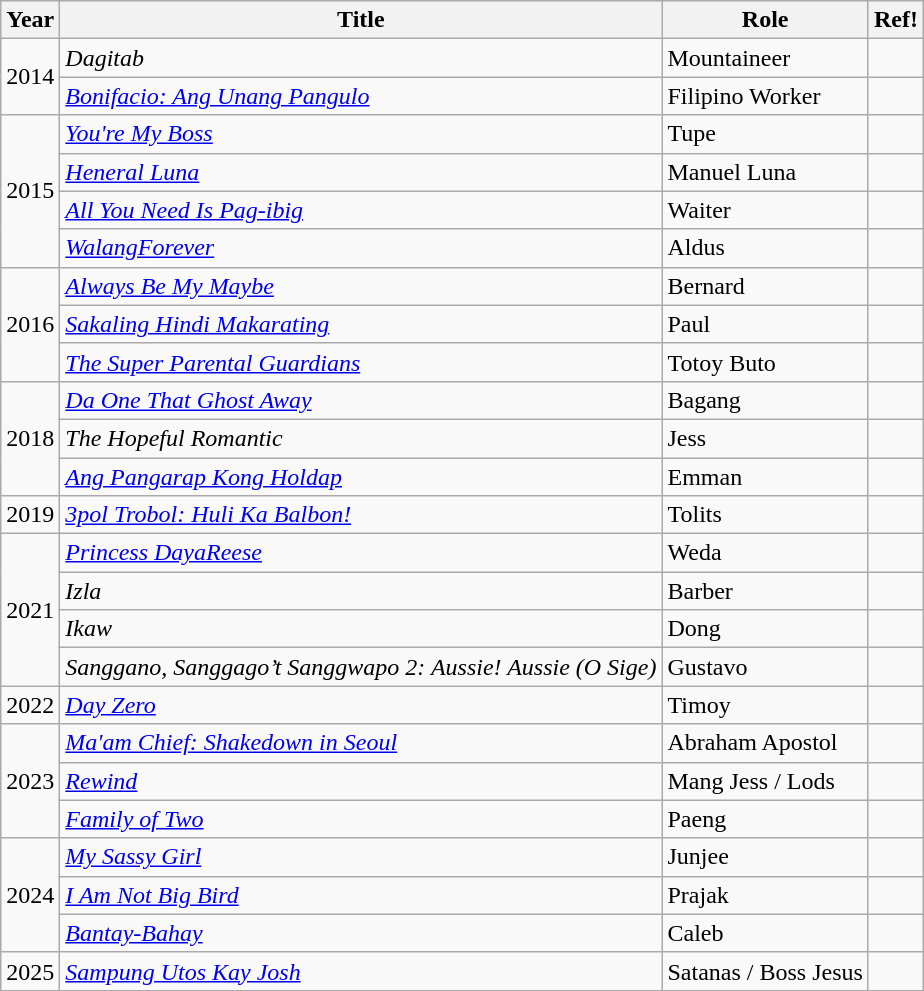<table class="wikitable sortable">
<tr>
<th>Year</th>
<th>Title</th>
<th>Role</th>
<th>Ref!</th>
</tr>
<tr>
<td rowspan="2">2014</td>
<td><em>Dagitab</em></td>
<td>Mountaineer</td>
<td></td>
</tr>
<tr>
<td><em><a href='#'>Bonifacio: Ang Unang Pangulo</a></em></td>
<td>Filipino Worker</td>
<td></td>
</tr>
<tr>
<td rowspan="4">2015</td>
<td><em><a href='#'>You're My Boss</a></em></td>
<td>Tupe</td>
<td></td>
</tr>
<tr>
<td><em><a href='#'>Heneral Luna</a></em></td>
<td>Manuel Luna</td>
<td></td>
</tr>
<tr>
<td><em><a href='#'>All You Need Is Pag-ibig</a></em></td>
<td>Waiter</td>
<td></td>
</tr>
<tr>
<td><em><a href='#'>WalangForever</a></em></td>
<td>Aldus</td>
<td></td>
</tr>
<tr>
<td rowspan="3">2016</td>
<td><em><a href='#'>Always Be My Maybe</a></em></td>
<td>Bernard</td>
<td></td>
</tr>
<tr>
<td><em><a href='#'>Sakaling Hindi Makarating</a></em></td>
<td>Paul</td>
<td></td>
</tr>
<tr>
<td><em><a href='#'>The Super Parental Guardians</a></em></td>
<td>Totoy Buto</td>
<td></td>
</tr>
<tr>
<td rowspan="3">2018</td>
<td><em><a href='#'>Da One That Ghost Away</a></em></td>
<td>Bagang</td>
<td></td>
</tr>
<tr>
<td><em>The Hopeful Romantic</em></td>
<td>Jess</td>
<td></td>
</tr>
<tr>
<td><em><a href='#'>Ang Pangarap Kong Holdap</a></em></td>
<td>Emman</td>
<td></td>
</tr>
<tr>
<td>2019</td>
<td><em><a href='#'>3pol Trobol: Huli Ka Balbon!</a></em></td>
<td>Tolits</td>
<td></td>
</tr>
<tr>
<td rowspan="4">2021</td>
<td><em><a href='#'>Princess DayaReese</a></em></td>
<td>Weda</td>
<td></td>
</tr>
<tr>
<td><em>Izla</em></td>
<td>Barber</td>
<td></td>
</tr>
<tr>
<td><em>Ikaw</em></td>
<td>Dong</td>
<td></td>
</tr>
<tr>
<td><em>Sanggano, Sanggago’t Sanggwapo 2: Aussie! Aussie (O Sige)</em></td>
<td>Gustavo</td>
<td></td>
</tr>
<tr>
<td>2022</td>
<td><em><a href='#'>Day Zero</a></em></td>
<td>Timoy</td>
<td></td>
</tr>
<tr>
<td rowspan="3">2023</td>
<td><em><a href='#'>Ma'am Chief: Shakedown in Seoul</a></em></td>
<td>Abraham Apostol</td>
<td></td>
</tr>
<tr>
<td><em><a href='#'>Rewind</a></em></td>
<td>Mang Jess / Lods</td>
<td></td>
</tr>
<tr>
<td><em><a href='#'>Family of Two</a></em></td>
<td>Paeng</td>
<td></td>
</tr>
<tr>
<td rowspan="3">2024</td>
<td><em><a href='#'>My Sassy Girl</a></em></td>
<td>Junjee</td>
<td></td>
</tr>
<tr>
<td><em><a href='#'>I Am Not Big Bird</a></em></td>
<td>Prajak</td>
<td></td>
</tr>
<tr>
<td><em><a href='#'>Bantay-Bahay</a></em></td>
<td>Caleb</td>
<td></td>
</tr>
<tr>
<td>2025</td>
<td><em><a href='#'>Sampung Utos Kay Josh</a></em></td>
<td>Satanas / Boss Jesus</td>
<td></td>
</tr>
</table>
